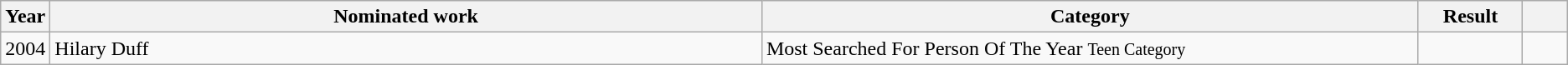<table class="wikitable sortable">
<tr>
<th scope="col" style="width:1em;">Year</th>
<th scope="col" style="width:39em;">Nominated work</th>
<th scope="col" style="width:36em;">Category</th>
<th scope="col" style="width:5em;">Result</th>
<th scope="col" style="width:2em;" class="unsortable"></th>
</tr>
<tr>
<td>2004</td>
<td>Hilary Duff</td>
<td AOL Year End Awards>Most Searched For Person Of The Year <small>Teen Category</small></td>
<td></td>
<td style="text-align:center;"></td>
</tr>
</table>
